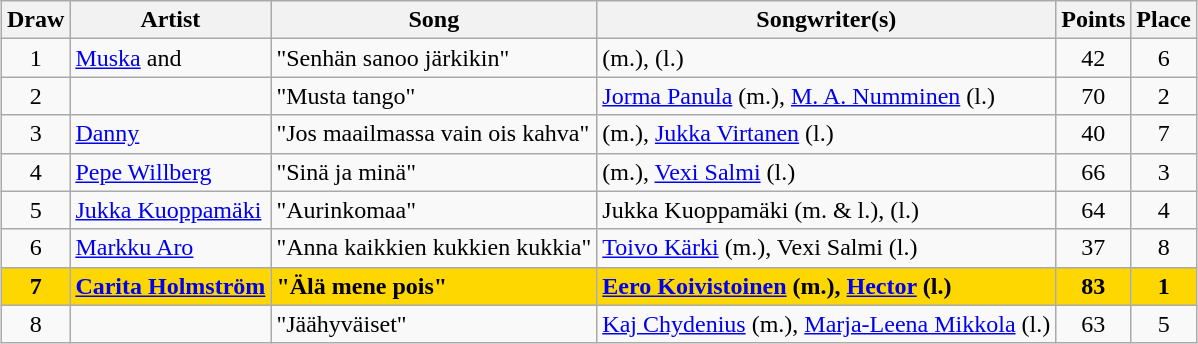<table class="sortable wikitable" style="margin: 1em auto 1em auto; text-align:center">
<tr>
<th>Draw</th>
<th>Artist</th>
<th>Song</th>
<th>Songwriter(s)</th>
<th>Points</th>
<th>Place</th>
</tr>
<tr>
<td>1</td>
<td align="left"><a href='#'>Muska</a> and </td>
<td align="left">"Senhän sanoo järkikin"</td>
<td align="left"> (m.),  (l.)</td>
<td>42</td>
<td>6</td>
</tr>
<tr>
<td>2</td>
<td align="left"></td>
<td align="left">"Musta tango"</td>
<td align="left"><a href='#'>Jorma Panula</a> (m.), <a href='#'>M. A. Numminen</a> (l.)</td>
<td>70</td>
<td>2</td>
</tr>
<tr>
<td>3</td>
<td align="left"><a href='#'>Danny</a></td>
<td align="left">"Jos maailmassa vain ois kahva"</td>
<td align="left"> (m.), <a href='#'>Jukka Virtanen</a> (l.)</td>
<td>40</td>
<td>7</td>
</tr>
<tr>
<td>4</td>
<td align="left"><a href='#'>Pepe Willberg</a></td>
<td align="left">"Sinä ja minä"</td>
<td align="left"> (m.), <a href='#'>Vexi Salmi</a> (l.)</td>
<td>66</td>
<td>3</td>
</tr>
<tr>
<td>5</td>
<td align="left"><a href='#'>Jukka Kuoppamäki</a></td>
<td align="left">"Aurinkomaa"</td>
<td align="left">Jukka Kuoppamäki (m. & l.),  (l.)</td>
<td>64</td>
<td>4</td>
</tr>
<tr>
<td>6</td>
<td align="left"><a href='#'>Markku Aro</a></td>
<td align="left">"Anna kaikkien kukkien kukkia"</td>
<td align="left"><a href='#'>Toivo Kärki</a> (m.), Vexi Salmi (l.)</td>
<td>37</td>
<td>8</td>
</tr>
<tr style="background:gold; font-weight:bold;">
<td>7</td>
<td align="left"><a href='#'>Carita Holmström</a></td>
<td align="left">"Älä mene pois"</td>
<td align="left"><a href='#'>Eero Koivistoinen</a> (m.), <a href='#'>Hector</a> (l.)</td>
<td>83</td>
<td>1</td>
</tr>
<tr>
<td>8</td>
<td align="left"></td>
<td align="left">"Jäähyväiset"</td>
<td align="left"><a href='#'>Kaj Chydenius</a> (m.), <a href='#'>Marja-Leena Mikkola</a> (l.)</td>
<td>63</td>
<td>5</td>
</tr>
</table>
